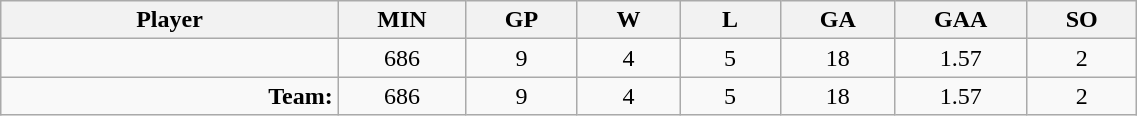<table class="wikitable sortable" width="60%">
<tr>
<th bgcolor="#DDDDFF" width="10%">Player</th>
<th width="3%" bgcolor="#DDDDFF" title="Minutes played">MIN</th>
<th width="3%" bgcolor="#DDDDFF" title="Games played in">GP</th>
<th width="3%" bgcolor="#DDDDFF" title="Wins">W</th>
<th width="3%" bgcolor="#DDDDFF"title="Losses">L</th>
<th width="3%" bgcolor="#DDDDFF" title="Goals against">GA</th>
<th width="3%" bgcolor="#DDDDFF" title="Goals against average">GAA</th>
<th width="3%" bgcolor="#DDDDFF" title="Shut-outs">SO</th>
</tr>
<tr align="center">
<td align="right"></td>
<td>686</td>
<td>9</td>
<td>4</td>
<td>5</td>
<td>18</td>
<td>1.57</td>
<td>2</td>
</tr>
<tr align="center">
<td align="right"><strong>Team:</strong></td>
<td>686</td>
<td>9</td>
<td>4</td>
<td>5</td>
<td>18</td>
<td>1.57</td>
<td>2</td>
</tr>
</table>
